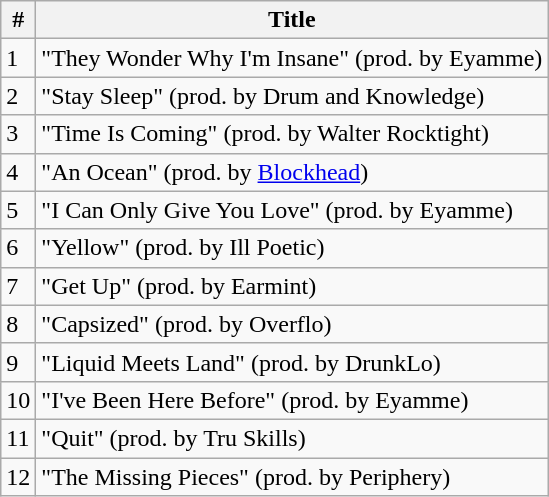<table class="wikitable">
<tr>
<th align="center">#</th>
<th align="center">Title</th>
</tr>
<tr>
<td>1</td>
<td>"They Wonder Why I'm Insane" (prod. by Eyamme)</td>
</tr>
<tr>
<td>2</td>
<td>"Stay Sleep" (prod. by Drum and Knowledge)</td>
</tr>
<tr>
<td>3</td>
<td>"Time Is Coming" (prod. by Walter Rocktight)</td>
</tr>
<tr>
<td>4</td>
<td>"An Ocean" (prod. by <a href='#'>Blockhead</a>)</td>
</tr>
<tr>
<td>5</td>
<td>"I Can Only Give You Love" (prod. by Eyamme)</td>
</tr>
<tr>
<td>6</td>
<td>"Yellow" (prod. by Ill Poetic)</td>
</tr>
<tr>
<td>7</td>
<td>"Get Up" (prod. by Earmint)</td>
</tr>
<tr>
<td>8</td>
<td>"Capsized" (prod. by Overflo)</td>
</tr>
<tr>
<td>9</td>
<td>"Liquid Meets Land" (prod. by DrunkLo)</td>
</tr>
<tr>
<td>10</td>
<td>"I've Been Here Before" (prod. by Eyamme)</td>
</tr>
<tr>
<td>11</td>
<td>"Quit" (prod. by Tru Skills)</td>
</tr>
<tr>
<td>12</td>
<td>"The Missing Pieces" (prod. by Periphery)</td>
</tr>
</table>
